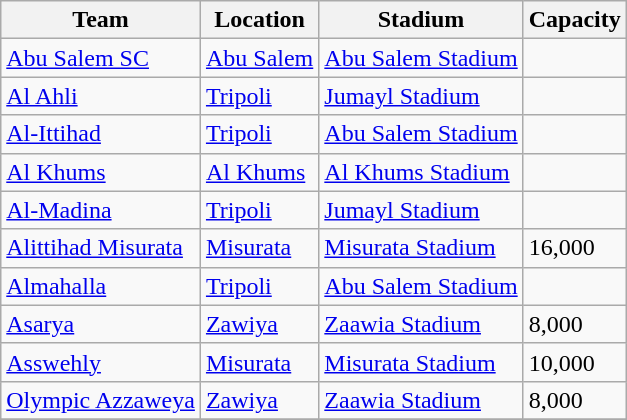<table class="wikitable sortable">
<tr>
<th>Team</th>
<th>Location</th>
<th>Stadium</th>
<th>Capacity</th>
</tr>
<tr>
<td><a href='#'>Abu Salem SC</a></td>
<td><a href='#'>Abu Salem</a></td>
<td><a href='#'>Abu Salem Stadium</a></td>
<td></td>
</tr>
<tr>
<td><a href='#'>Al Ahli</a></td>
<td><a href='#'>Tripoli</a></td>
<td><a href='#'>Jumayl Stadium</a></td>
<td></td>
</tr>
<tr>
<td><a href='#'>Al-Ittihad</a></td>
<td><a href='#'>Tripoli</a></td>
<td><a href='#'>Abu Salem Stadium</a></td>
<td></td>
</tr>
<tr>
<td><a href='#'>Al Khums</a></td>
<td><a href='#'>Al Khums</a></td>
<td><a href='#'>Al Khums Stadium</a></td>
<td></td>
</tr>
<tr>
<td><a href='#'>Al-Madina</a></td>
<td><a href='#'>Tripoli</a></td>
<td><a href='#'>Jumayl Stadium</a></td>
<td></td>
</tr>
<tr>
<td><a href='#'>Alittihad Misurata</a></td>
<td><a href='#'>Misurata</a></td>
<td><a href='#'>Misurata Stadium</a></td>
<td>16,000</td>
</tr>
<tr>
<td><a href='#'>Almahalla</a></td>
<td><a href='#'>Tripoli</a></td>
<td><a href='#'>Abu Salem Stadium</a></td>
<td></td>
</tr>
<tr>
<td><a href='#'>Asarya</a></td>
<td><a href='#'>Zawiya</a></td>
<td><a href='#'>Zaawia Stadium</a></td>
<td>8,000</td>
</tr>
<tr>
<td><a href='#'>Asswehly</a></td>
<td><a href='#'>Misurata</a></td>
<td><a href='#'>Misurata Stadium</a></td>
<td>10,000</td>
</tr>
<tr>
<td><a href='#'>Olympic Azzaweya</a></td>
<td><a href='#'>Zawiya</a></td>
<td><a href='#'>Zaawia Stadium</a></td>
<td>8,000</td>
</tr>
<tr>
</tr>
</table>
